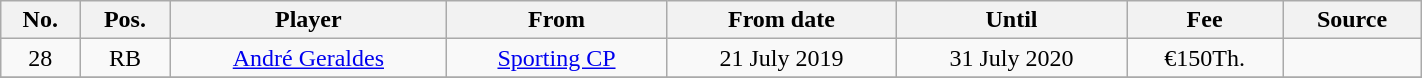<table class="wikitable sortable" style="text-align:center;width:75%;">
<tr>
<th>No.</th>
<th>Pos.</th>
<th>Player</th>
<th>From</th>
<th>From date</th>
<th>Until</th>
<th data-sort-type="currency">Fee</th>
<th>Source</th>
</tr>
<tr>
<td>28</td>
<td>RB</td>
<td><a href='#'>André Geraldes</a></td>
<td><a href='#'>Sporting CP</a></td>
<td>21 July 2019</td>
<td>31 July 2020</td>
<td>€150Th.</td>
<td></td>
</tr>
<tr>
</tr>
</table>
